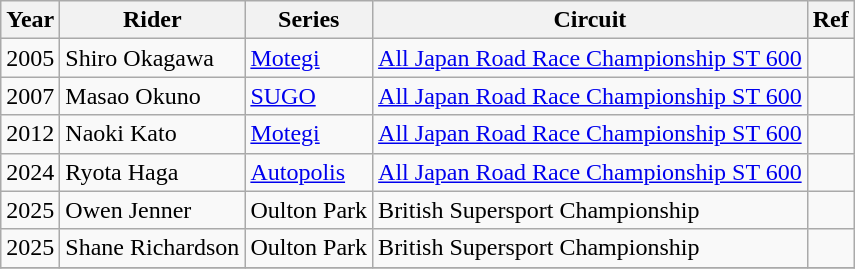<table class="wikitable sortable" border="1">
<tr>
<th>Year</th>
<th>Rider</th>
<th>Series</th>
<th>Circuit</th>
<th>Ref</th>
</tr>
<tr>
<td>2005</td>
<td> Shiro Okagawa</td>
<td><a href='#'>Motegi</a></td>
<td><a href='#'>All Japan Road Race Championship ST 600</a></td>
<td></td>
</tr>
<tr>
<td>2007</td>
<td> Masao Okuno</td>
<td><a href='#'>SUGO</a></td>
<td><a href='#'>All Japan Road Race Championship ST 600</a></td>
<td></td>
</tr>
<tr>
<td>2012</td>
<td> Naoki Kato</td>
<td><a href='#'>Motegi</a></td>
<td><a href='#'>All Japan Road Race Championship ST 600</a></td>
<td></td>
</tr>
<tr>
<td>2024</td>
<td> Ryota Haga</td>
<td><a href='#'>Autopolis</a></td>
<td><a href='#'>All Japan Road Race Championship ST 600</a></td>
<td></td>
</tr>
<tr>
<td>2025</td>
<td {{nowrap> Owen Jenner</td>
<td>Oulton Park</td>
<td>British Supersport Championship</td>
<td></td>
</tr>
<tr>
<td>2025</td>
<td {{nowrap> Shane Richardson</td>
<td>Oulton Park</td>
<td>British Supersport Championship</td>
<td></td>
</tr>
<tr>
</tr>
</table>
